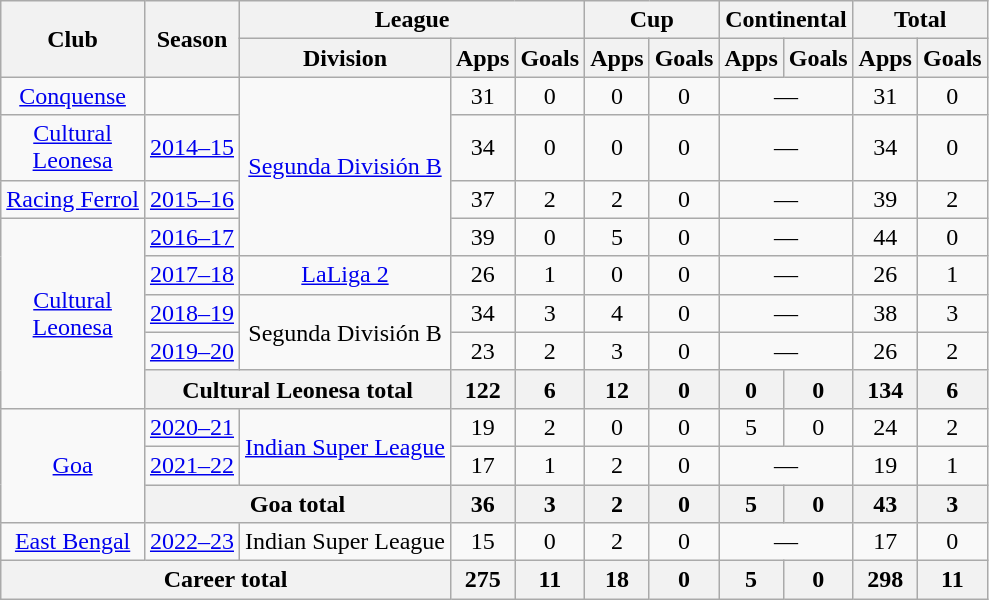<table class="wikitable" style="text-align: center;">
<tr>
<th rowspan="2">Club</th>
<th rowspan="2">Season</th>
<th colspan="3">League</th>
<th colspan="2">Cup</th>
<th colspan="2">Continental</th>
<th colspan="2">Total</th>
</tr>
<tr>
<th>Division</th>
<th>Apps</th>
<th>Goals</th>
<th>Apps</th>
<th>Goals</th>
<th>Apps</th>
<th>Goals</th>
<th>Apps</th>
<th>Goals</th>
</tr>
<tr>
<td rowspan="1"><a href='#'>Conquense</a></td>
<td></td>
<td rowspan="4"><a href='#'>Segunda División B</a></td>
<td>31</td>
<td>0</td>
<td>0</td>
<td>0</td>
<td colspan="2">—</td>
<td>31</td>
<td>0</td>
</tr>
<tr>
<td rowspan="1"><a href='#'>Cultural <br>Leonesa</a></td>
<td><a href='#'>2014–15</a></td>
<td>34</td>
<td>0</td>
<td>0</td>
<td>0</td>
<td colspan="2">—</td>
<td>34</td>
<td>0</td>
</tr>
<tr>
<td rowspan="1"><a href='#'>Racing Ferrol</a></td>
<td><a href='#'>2015–16</a></td>
<td>37</td>
<td>2</td>
<td>2</td>
<td>0</td>
<td colspan="2">—</td>
<td>39</td>
<td>2</td>
</tr>
<tr>
<td rowspan="5"><a href='#'>Cultural <br>Leonesa</a></td>
<td><a href='#'>2016–17</a></td>
<td>39</td>
<td>0</td>
<td>5</td>
<td>0</td>
<td colspan="2">—</td>
<td>44</td>
<td>0</td>
</tr>
<tr>
<td><a href='#'>2017–18</a></td>
<td rowspan="1"><a href='#'>LaLiga 2</a></td>
<td>26</td>
<td>1</td>
<td>0</td>
<td>0</td>
<td colspan="2">—</td>
<td>26</td>
<td>1</td>
</tr>
<tr>
<td><a href='#'>2018–19</a></td>
<td rowspan="2">Segunda División B</td>
<td>34</td>
<td>3</td>
<td>4</td>
<td>0</td>
<td colspan="2">—</td>
<td>38</td>
<td>3</td>
</tr>
<tr>
<td><a href='#'>2019–20</a></td>
<td>23</td>
<td>2</td>
<td>3</td>
<td>0</td>
<td colspan="2">—</td>
<td>26</td>
<td>2</td>
</tr>
<tr>
<th colspan="2">Cultural Leonesa total</th>
<th>122</th>
<th>6</th>
<th>12</th>
<th>0</th>
<th>0</th>
<th>0</th>
<th>134</th>
<th>6</th>
</tr>
<tr>
<td rowspan="3"><a href='#'>Goa</a></td>
<td><a href='#'>2020–21</a></td>
<td rowspan="2"><a href='#'>Indian Super League</a></td>
<td>19</td>
<td>2</td>
<td>0</td>
<td>0</td>
<td>5</td>
<td>0</td>
<td>24</td>
<td>2</td>
</tr>
<tr>
<td><a href='#'>2021–22</a></td>
<td>17</td>
<td>1</td>
<td>2</td>
<td>0</td>
<td colspan="2">—</td>
<td>19</td>
<td>1</td>
</tr>
<tr>
<th colspan="2">Goa total</th>
<th>36</th>
<th>3</th>
<th>2</th>
<th>0</th>
<th>5</th>
<th>0</th>
<th>43</th>
<th>3</th>
</tr>
<tr>
<td rowspan="1"><a href='#'>East Bengal</a></td>
<td><a href='#'>2022–23</a></td>
<td rowspan="1">Indian Super League</td>
<td>15</td>
<td>0</td>
<td>2</td>
<td>0</td>
<td colspan="2">—</td>
<td>17</td>
<td>0</td>
</tr>
<tr>
<th colspan="3">Career total</th>
<th>275</th>
<th>11</th>
<th>18</th>
<th>0</th>
<th>5</th>
<th>0</th>
<th>298</th>
<th>11</th>
</tr>
</table>
